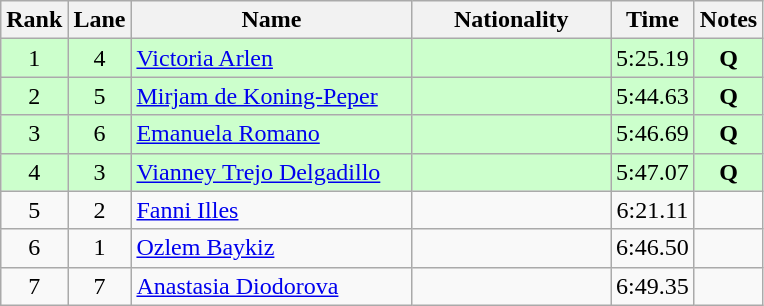<table class="wikitable sortable" style="text-align:center">
<tr>
<th>Rank</th>
<th>Lane</th>
<th style="width:180px">Name</th>
<th style="width:125px">Nationality</th>
<th>Time</th>
<th>Notes</th>
</tr>
<tr style="background:#cfc;">
<td>1</td>
<td>4</td>
<td style="text-align:left;"><a href='#'>Victoria Arlen</a></td>
<td style="text-align:left;"></td>
<td>5:25.19</td>
<td><strong>Q</strong></td>
</tr>
<tr style="background:#cfc;">
<td>2</td>
<td>5</td>
<td style="text-align:left;"><a href='#'>Mirjam de Koning-Peper</a></td>
<td style="text-align:left;"></td>
<td>5:44.63</td>
<td><strong>Q</strong></td>
</tr>
<tr style="background:#cfc;">
<td>3</td>
<td>6</td>
<td style="text-align:left;"><a href='#'>Emanuela Romano</a></td>
<td style="text-align:left;"></td>
<td>5:46.69</td>
<td><strong>Q</strong></td>
</tr>
<tr style="background:#cfc;">
<td>4</td>
<td>3</td>
<td style="text-align:left;"><a href='#'>Vianney Trejo Delgadillo</a></td>
<td style="text-align:left;"></td>
<td>5:47.07</td>
<td><strong>Q</strong></td>
</tr>
<tr>
<td>5</td>
<td>2</td>
<td style="text-align:left;"><a href='#'>Fanni Illes</a></td>
<td style="text-align:left;"></td>
<td>6:21.11</td>
<td></td>
</tr>
<tr>
<td>6</td>
<td>1</td>
<td style="text-align:left;"><a href='#'>Ozlem Baykiz</a></td>
<td style="text-align:left;"></td>
<td>6:46.50</td>
<td></td>
</tr>
<tr>
<td>7</td>
<td>7</td>
<td style="text-align:left;"><a href='#'>Anastasia Diodorova</a></td>
<td style="text-align:left;"></td>
<td>6:49.35</td>
<td></td>
</tr>
</table>
